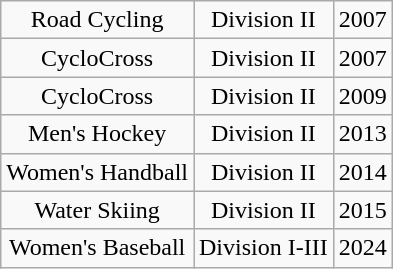<table class="wikitable" style="text-align:center">
<tr align ="center">
<td>Road Cycling</td>
<td>Division II</td>
<td>2007</td>
</tr>
<tr align = "center">
<td>CycloCross</td>
<td>Division II</td>
<td>2007</td>
</tr>
<tr align = "center">
<td>CycloCross</td>
<td>Division II</td>
<td>2009</td>
</tr>
<tr align = "center">
<td>Men's Hockey</td>
<td>Division II</td>
<td>2013</td>
</tr>
<tr align = "center">
<td>Women's Handball</td>
<td>Division II</td>
<td>2014</td>
</tr>
<tr align = "center">
<td>Water Skiing</td>
<td>Division II</td>
<td>2015</td>
</tr>
<tr align = "center">
<td>Women's Baseball</td>
<td>Division I-III</td>
<td>2024</td>
</tr>
</table>
